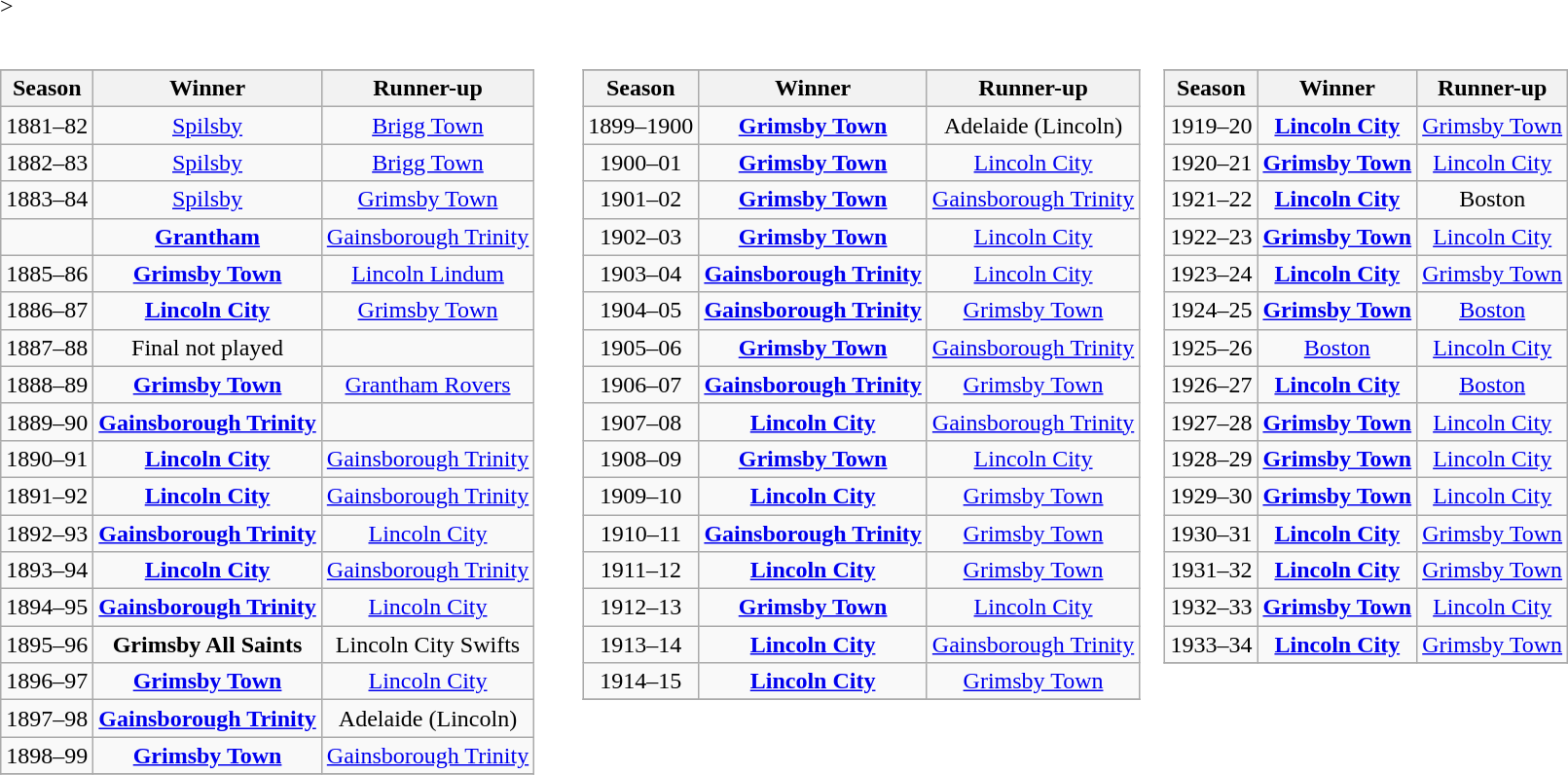<table border=0 cellpadding=0 cellspacing=0>>
<tr>
<td valign="top" width=33.3%><br><table class="wikitable" style="text-align: center">
<tr>
</tr>
<tr>
<th>Season</th>
<th>Winner</th>
<th>Runner-up</th>
</tr>
<tr>
<td>1881–82</td>
<td><a href='#'>Spilsby</a></td>
<td><a href='#'>Brigg Town</a></td>
</tr>
<tr>
<td>1882–83</td>
<td><a href='#'>Spilsby</a></td>
<td><a href='#'>Brigg Town</a></td>
</tr>
<tr>
<td>1883–84</td>
<td><a href='#'>Spilsby</a></td>
<td><a href='#'>Grimsby Town</a></td>
</tr>
<tr>
<td></td>
<td><strong><a href='#'>Grantham</a></strong></td>
<td><a href='#'>Gainsborough Trinity</a></td>
</tr>
<tr>
<td>1885–86</td>
<td><strong><a href='#'>Grimsby Town</a></strong></td>
<td><a href='#'>Lincoln Lindum</a></td>
</tr>
<tr>
<td>1886–87</td>
<td><strong><a href='#'>Lincoln City</a></strong></td>
<td><a href='#'>Grimsby Town</a></td>
</tr>
<tr>
<td>1887–88</td>
<td>Final not played</td>
<td></td>
</tr>
<tr>
<td>1888–89</td>
<td><strong><a href='#'>Grimsby Town</a></strong></td>
<td><a href='#'>Grantham Rovers</a></td>
</tr>
<tr>
<td>1889–90</td>
<td><strong><a href='#'>Gainsborough Trinity</a></strong></td>
<td></td>
</tr>
<tr>
<td>1890–91</td>
<td><strong><a href='#'>Lincoln City</a></strong></td>
<td><a href='#'>Gainsborough Trinity</a></td>
</tr>
<tr>
<td>1891–92</td>
<td><strong><a href='#'>Lincoln City</a></strong></td>
<td><a href='#'>Gainsborough Trinity</a></td>
</tr>
<tr>
<td>1892–93</td>
<td><strong><a href='#'>Gainsborough Trinity</a></strong></td>
<td><a href='#'>Lincoln City</a></td>
</tr>
<tr>
<td>1893–94</td>
<td><strong><a href='#'>Lincoln City</a></strong></td>
<td><a href='#'>Gainsborough Trinity</a></td>
</tr>
<tr>
<td>1894–95</td>
<td><strong><a href='#'>Gainsborough Trinity</a></strong></td>
<td><a href='#'>Lincoln City</a></td>
</tr>
<tr>
<td>1895–96</td>
<td><strong>Grimsby All Saints</strong></td>
<td>Lincoln City Swifts</td>
</tr>
<tr>
<td>1896–97</td>
<td><strong><a href='#'>Grimsby Town</a></strong></td>
<td><a href='#'>Lincoln City</a></td>
</tr>
<tr>
<td>1897–98</td>
<td><strong><a href='#'>Gainsborough Trinity</a></strong></td>
<td>Adelaide (Lincoln)</td>
</tr>
<tr>
<td>1898–99</td>
<td><strong><a href='#'>Grimsby Town</a></strong></td>
<td><a href='#'>Gainsborough Trinity</a></td>
</tr>
<tr>
</tr>
</table>
</td>
<td valign="top" width=33.3%><br><table class="wikitable" style="text-align: center">
<tr>
</tr>
<tr>
<th>Season</th>
<th>Winner</th>
<th>Runner-up</th>
</tr>
<tr>
<td>1899–1900</td>
<td><strong><a href='#'>Grimsby Town</a></strong></td>
<td>Adelaide (Lincoln)</td>
</tr>
<tr>
<td>1900–01</td>
<td><strong><a href='#'>Grimsby Town</a></strong></td>
<td><a href='#'>Lincoln City</a></td>
</tr>
<tr>
<td>1901–02</td>
<td><strong><a href='#'>Grimsby Town</a></strong></td>
<td><a href='#'>Gainsborough Trinity</a></td>
</tr>
<tr>
<td>1902–03</td>
<td><strong><a href='#'>Grimsby Town</a></strong></td>
<td><a href='#'>Lincoln City</a></td>
</tr>
<tr>
<td>1903–04</td>
<td><strong><a href='#'>Gainsborough Trinity</a></strong></td>
<td><a href='#'>Lincoln City</a></td>
</tr>
<tr>
<td>1904–05</td>
<td><strong><a href='#'>Gainsborough Trinity</a></strong></td>
<td><a href='#'>Grimsby Town</a></td>
</tr>
<tr>
<td>1905–06</td>
<td><strong><a href='#'>Grimsby Town</a></strong></td>
<td><a href='#'>Gainsborough Trinity</a></td>
</tr>
<tr>
<td>1906–07</td>
<td><strong><a href='#'>Gainsborough Trinity</a></strong></td>
<td><a href='#'>Grimsby Town</a></td>
</tr>
<tr>
<td>1907–08</td>
<td><strong><a href='#'>Lincoln City</a></strong></td>
<td><a href='#'>Gainsborough Trinity</a></td>
</tr>
<tr>
<td>1908–09</td>
<td><strong><a href='#'>Grimsby Town</a></strong></td>
<td><a href='#'>Lincoln City</a></td>
</tr>
<tr>
<td>1909–10</td>
<td><strong><a href='#'>Lincoln City</a></strong></td>
<td><a href='#'>Grimsby Town</a></td>
</tr>
<tr>
<td>1910–11</td>
<td><strong><a href='#'>Gainsborough Trinity</a></strong></td>
<td><a href='#'>Grimsby Town</a></td>
</tr>
<tr>
<td>1911–12</td>
<td><strong><a href='#'>Lincoln City</a></strong></td>
<td><a href='#'>Grimsby Town</a></td>
</tr>
<tr>
<td>1912–13</td>
<td><strong><a href='#'>Grimsby Town</a></strong></td>
<td><a href='#'>Lincoln City</a></td>
</tr>
<tr>
<td>1913–14</td>
<td><strong><a href='#'>Lincoln City</a></strong></td>
<td><a href='#'>Gainsborough Trinity</a></td>
</tr>
<tr>
<td>1914–15</td>
<td><strong><a href='#'>Lincoln City</a></strong></td>
<td><a href='#'>Grimsby Town</a></td>
</tr>
<tr>
</tr>
</table>
</td>
<td valign="top" width=33.3%><br><table class="wikitable" style="text-align: center">
<tr>
</tr>
<tr>
<th>Season</th>
<th>Winner</th>
<th>Runner-up</th>
</tr>
<tr>
<td>1919–20</td>
<td><strong><a href='#'>Lincoln City</a></strong></td>
<td><a href='#'>Grimsby Town</a></td>
</tr>
<tr>
<td>1920–21</td>
<td><strong><a href='#'>Grimsby Town</a></strong></td>
<td><a href='#'>Lincoln City</a></td>
</tr>
<tr>
<td>1921–22</td>
<td><strong><a href='#'>Lincoln City</a></strong></td>
<td>Boston</td>
</tr>
<tr>
<td>1922–23</td>
<td><strong><a href='#'>Grimsby Town</a></strong></td>
<td><a href='#'>Lincoln City</a></td>
</tr>
<tr>
<td>1923–24</td>
<td><strong><a href='#'>Lincoln City</a></strong></td>
<td><a href='#'>Grimsby Town</a></td>
</tr>
<tr>
<td>1924–25</td>
<td><strong><a href='#'>Grimsby Town</a></strong></td>
<td><a href='#'>Boston</a></td>
</tr>
<tr>
<td>1925–26</td>
<td><a href='#'>Boston</a></td>
<td><a href='#'>Lincoln City</a></td>
</tr>
<tr>
<td>1926–27</td>
<td><strong><a href='#'>Lincoln City</a></strong></td>
<td><a href='#'>Boston</a></td>
</tr>
<tr>
<td>1927–28</td>
<td><strong><a href='#'>Grimsby Town</a></strong></td>
<td><a href='#'>Lincoln City</a></td>
</tr>
<tr>
<td>1928–29</td>
<td><strong><a href='#'>Grimsby Town</a></strong></td>
<td><a href='#'>Lincoln City</a></td>
</tr>
<tr>
<td>1929–30</td>
<td><strong><a href='#'>Grimsby Town</a></strong></td>
<td><a href='#'>Lincoln City</a></td>
</tr>
<tr>
<td>1930–31</td>
<td><strong><a href='#'>Lincoln City</a></strong></td>
<td><a href='#'>Grimsby Town</a></td>
</tr>
<tr>
<td>1931–32</td>
<td><strong><a href='#'>Lincoln City</a></strong></td>
<td><a href='#'>Grimsby Town</a></td>
</tr>
<tr>
<td>1932–33</td>
<td><strong><a href='#'>Grimsby Town</a></strong></td>
<td><a href='#'>Lincoln City</a></td>
</tr>
<tr>
<td>1933–34</td>
<td><strong><a href='#'>Lincoln City</a></strong></td>
<td><a href='#'>Grimsby Town</a></td>
</tr>
<tr>
</tr>
</table>
</td>
</tr>
</table>
